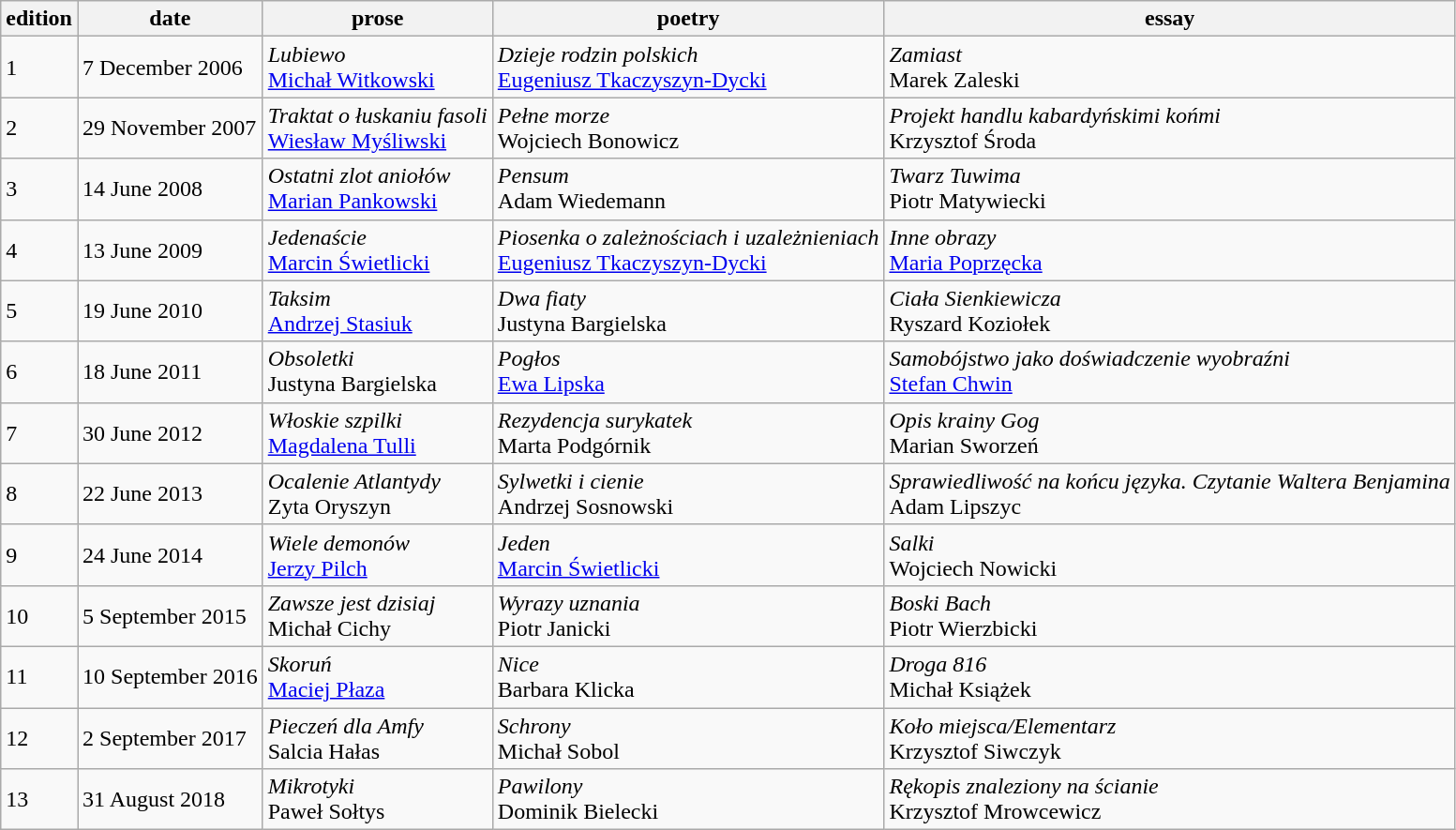<table class="wikitable">
<tr>
<th>edition</th>
<th>date</th>
<th>prose</th>
<th>poetry</th>
<th>essay</th>
</tr>
<tr>
<td>1 </td>
<td>7 December 2006</td>
<td><em>Lubiewo</em><br><a href='#'>Michał Witkowski</a></td>
<td><em>Dzieje rodzin polskich</em><br><a href='#'>Eugeniusz Tkaczyszyn-Dycki</a></td>
<td><em>Zamiast</em><br>Marek Zaleski</td>
</tr>
<tr>
<td>2 </td>
<td>29 November 2007</td>
<td><em>Traktat o łuskaniu fasoli</em><br><a href='#'>Wiesław Myśliwski</a></td>
<td><em>Pełne morze</em><br>Wojciech Bonowicz</td>
<td><em>Projekt handlu kabardyńskimi końmi</em><br>Krzysztof Środa</td>
</tr>
<tr>
<td>3 </td>
<td>14 June 2008</td>
<td><em>Ostatni zlot aniołów</em><br><a href='#'>Marian Pankowski</a></td>
<td><em>Pensum</em><br>Adam Wiedemann</td>
<td><em>Twarz Tuwima</em><br>Piotr Matywiecki</td>
</tr>
<tr>
<td>4 </td>
<td>13 June 2009</td>
<td><em>Jedenaście</em><br><a href='#'>Marcin Świetlicki</a></td>
<td><em>Piosenka o zależnościach i uzależnieniach</em><br><a href='#'>Eugeniusz Tkaczyszyn-Dycki</a></td>
<td><em>Inne obrazy</em><br><a href='#'>Maria Poprzęcka</a></td>
</tr>
<tr>
<td>5</td>
<td>19 June 2010</td>
<td><em>Taksim</em><br><a href='#'>Andrzej Stasiuk</a></td>
<td><em>Dwa fiaty</em><br>Justyna Bargielska</td>
<td><em>Ciała Sienkiewicza</em><br>Ryszard Koziołek</td>
</tr>
<tr>
<td>6</td>
<td>18 June 2011</td>
<td><em>Obsoletki</em><br>Justyna Bargielska</td>
<td><em>Pogłos</em><br><a href='#'>Ewa Lipska</a></td>
<td><em>Samobójstwo jako doświadczenie wyobraźni</em><br><a href='#'>Stefan Chwin</a></td>
</tr>
<tr>
<td>7</td>
<td>30 June 2012</td>
<td><em>Włoskie szpilki</em><br><a href='#'>Magdalena Tulli</a></td>
<td><em>Rezydencja surykatek</em><br>Marta Podgórnik</td>
<td><em>Opis krainy Gog</em><br>Marian Sworzeń</td>
</tr>
<tr>
<td>8</td>
<td>22 June 2013</td>
<td><em>Ocalenie Atlantydy</em><br>Zyta Oryszyn</td>
<td><em>Sylwetki i cienie</em><br>Andrzej Sosnowski</td>
<td><em>Sprawiedliwość na końcu języka. Czytanie Waltera Benjamina</em><br>Adam Lipszyc</td>
</tr>
<tr>
<td>9</td>
<td>24 June 2014</td>
<td><em>Wiele demonów</em><br><a href='#'>Jerzy Pilch</a></td>
<td><em>Jeden</em><br><a href='#'>Marcin Świetlicki</a></td>
<td><em>Salki</em><br>Wojciech Nowicki</td>
</tr>
<tr>
<td>10</td>
<td>5 September 2015</td>
<td><em>Zawsze jest dzisiaj</em><br>Michał Cichy</td>
<td><em>Wyrazy uznania</em><br>Piotr Janicki</td>
<td><em>Boski Bach</em><br>Piotr Wierzbicki</td>
</tr>
<tr>
<td>11</td>
<td>10 September 2016</td>
<td><em>Skoruń</em><br><a href='#'>Maciej Płaza</a></td>
<td><em>Nice</em><br>Barbara Klicka</td>
<td><em>Droga 816</em><br>Michał Książek</td>
</tr>
<tr>
<td>12</td>
<td>2 September 2017</td>
<td><em>Pieczeń dla Amfy</em><br>Salcia Hałas</td>
<td><em>Schrony</em><br>Michał Sobol</td>
<td><em>Koło miejsca/Elementarz</em><br>Krzysztof Siwczyk</td>
</tr>
<tr>
<td>13</td>
<td>31 August 2018</td>
<td><em>Mikrotyki</em><br>Paweł Sołtys</td>
<td><em>Pawilony</em><br>Dominik Bielecki</td>
<td><em>Rękopis znaleziony na ścianie</em><br>Krzysztof Mrowcewicz</td>
</tr>
</table>
